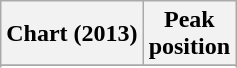<table class="wikitable sortable">
<tr>
<th>Chart (2013)</th>
<th>Peak<br>position</th>
</tr>
<tr>
</tr>
<tr>
</tr>
<tr>
</tr>
<tr>
</tr>
<tr>
</tr>
</table>
